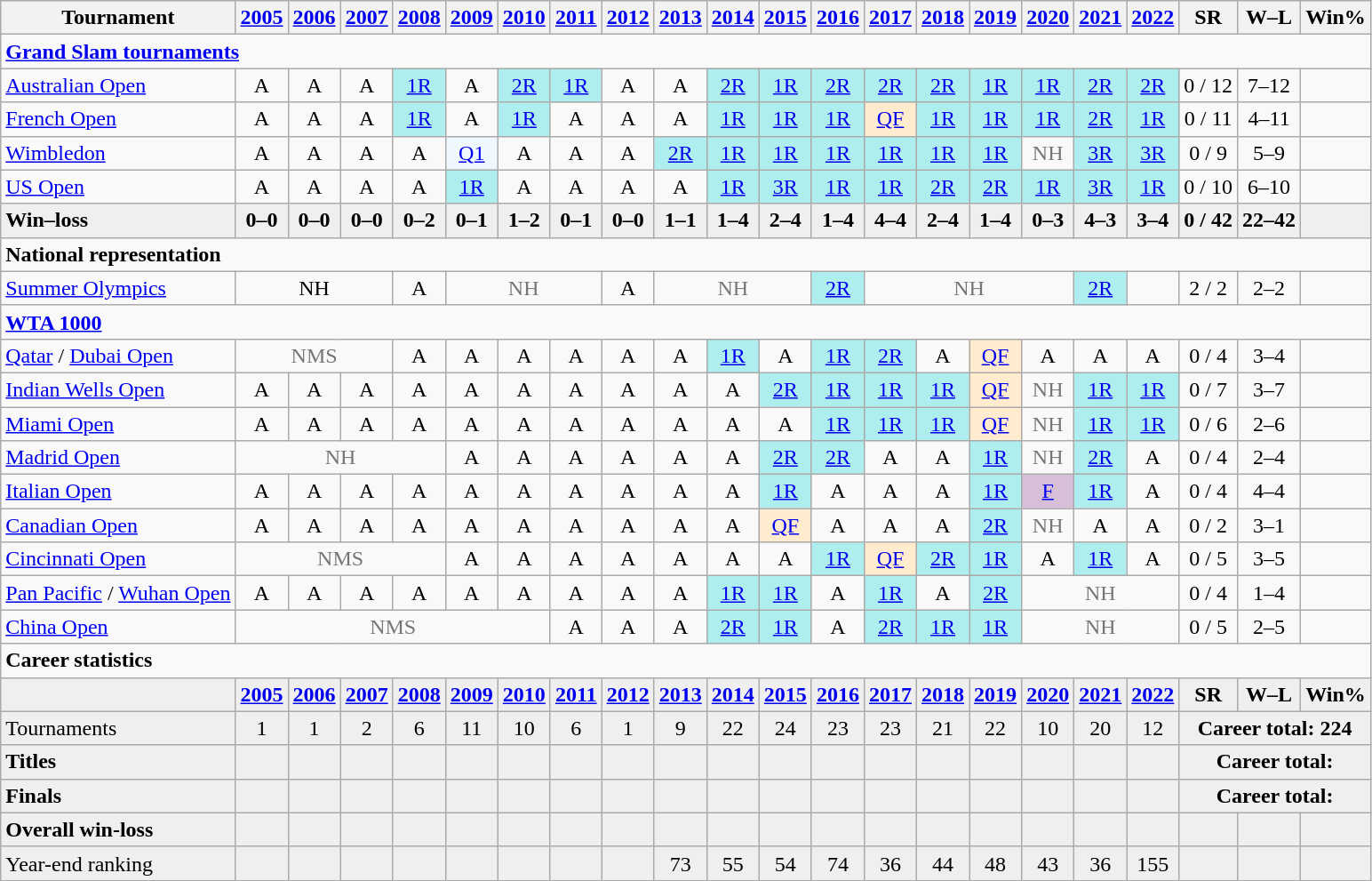<table class=wikitable style=text-align:center>
<tr>
<th>Tournament</th>
<th><a href='#'>2005</a></th>
<th><a href='#'>2006</a></th>
<th><a href='#'>2007</a></th>
<th><a href='#'>2008</a></th>
<th><a href='#'>2009</a></th>
<th><a href='#'>2010</a></th>
<th><a href='#'>2011</a></th>
<th><a href='#'>2012</a></th>
<th><a href='#'>2013</a></th>
<th><a href='#'>2014</a></th>
<th><a href='#'>2015</a></th>
<th><a href='#'>2016</a></th>
<th><a href='#'>2017</a></th>
<th><a href='#'>2018</a></th>
<th><a href='#'>2019</a></th>
<th><a href='#'>2020</a></th>
<th><a href='#'>2021</a></th>
<th><a href='#'>2022</a></th>
<th>SR</th>
<th>W–L</th>
<th>Win%</th>
</tr>
<tr>
<td colspan="22" align="left"><strong><a href='#'>Grand Slam tournaments</a></strong></td>
</tr>
<tr>
<td style=text-align:left><a href='#'>Australian Open</a></td>
<td>A</td>
<td>A</td>
<td>A</td>
<td bgcolor=afeeee><a href='#'>1R</a></td>
<td>A</td>
<td bgcolor=afeeee><a href='#'>2R</a></td>
<td bgcolor=afeeee><a href='#'>1R</a></td>
<td>A</td>
<td>A</td>
<td bgcolor=afeeee><a href='#'>2R</a></td>
<td bgcolor=afeeee><a href='#'>1R</a></td>
<td bgcolor=afeeee><a href='#'>2R</a></td>
<td bgcolor=afeeee><a href='#'>2R</a></td>
<td bgcolor=afeeee><a href='#'>2R</a></td>
<td bgcolor=afeeee><a href='#'>1R</a></td>
<td bgcolor=afeeee><a href='#'>1R</a></td>
<td bgcolor=afeeee><a href='#'>2R</a></td>
<td bgcolor=afeeee><a href='#'>2R</a></td>
<td>0 / 12</td>
<td>7–12</td>
<td></td>
</tr>
<tr>
<td style=text-align:left><a href='#'>French Open</a></td>
<td>A</td>
<td>A</td>
<td>A</td>
<td bgcolor=afeeee><a href='#'>1R</a></td>
<td>A</td>
<td bgcolor=afeeee><a href='#'>1R</a></td>
<td>A</td>
<td>A</td>
<td>A</td>
<td bgcolor=afeeee><a href='#'>1R</a></td>
<td bgcolor=afeeee><a href='#'>1R</a></td>
<td bgcolor=afeeee><a href='#'>1R</a></td>
<td bgcolor=ffebcd><a href='#'>QF</a></td>
<td bgcolor=afeeee><a href='#'>1R</a></td>
<td bgcolor=afeeee><a href='#'>1R</a></td>
<td bgcolor=afeeee><a href='#'>1R</a></td>
<td bgcolor=afeeee><a href='#'>2R</a></td>
<td bgcolor=afeeee><a href='#'>1R</a></td>
<td>0 / 11</td>
<td>4–11</td>
<td></td>
</tr>
<tr>
<td style=text-align:left><a href='#'>Wimbledon</a></td>
<td>A</td>
<td>A</td>
<td>A</td>
<td>A</td>
<td bgcolor=f0f8ff><a href='#'>Q1</a></td>
<td>A</td>
<td>A</td>
<td>A</td>
<td bgcolor=afeeee><a href='#'>2R</a></td>
<td bgcolor=afeeee><a href='#'>1R</a></td>
<td bgcolor=afeeee><a href='#'>1R</a></td>
<td bgcolor=afeeee><a href='#'>1R</a></td>
<td bgcolor=afeeee><a href='#'>1R</a></td>
<td bgcolor=afeeee><a href='#'>1R</a></td>
<td bgcolor=afeeee><a href='#'>1R</a></td>
<td style=color:#767676>NH</td>
<td bgcolor=afeeee><a href='#'>3R</a></td>
<td bgcolor=afeeee><a href='#'>3R</a></td>
<td>0 / 9</td>
<td>5–9</td>
<td></td>
</tr>
<tr>
<td style=text-align:left><a href='#'>US Open</a></td>
<td>A</td>
<td>A</td>
<td>A</td>
<td>A</td>
<td bgcolor=afeeee><a href='#'>1R</a></td>
<td>A</td>
<td>A</td>
<td>A</td>
<td>A</td>
<td bgcolor=afeeee><a href='#'>1R</a></td>
<td bgcolor=afeeee><a href='#'>3R</a></td>
<td bgcolor=afeeee><a href='#'>1R</a></td>
<td bgcolor=afeeee><a href='#'>1R</a></td>
<td bgcolor=afeeee><a href='#'>2R</a></td>
<td bgcolor=afeeee><a href='#'>2R</a></td>
<td bgcolor=afeeee><a href='#'>1R</a></td>
<td bgcolor=afeeee><a href='#'>3R</a></td>
<td bgcolor=afeeee><a href='#'>1R</a></td>
<td>0 / 10</td>
<td>6–10</td>
<td></td>
</tr>
<tr style=background:#efefef;font-weight:bold>
<td style=text-align:left>Win–loss</td>
<td>0–0</td>
<td>0–0</td>
<td>0–0</td>
<td>0–2</td>
<td>0–1</td>
<td>1–2</td>
<td>0–1</td>
<td>0–0</td>
<td>1–1</td>
<td>1–4</td>
<td>2–4</td>
<td>1–4</td>
<td>4–4</td>
<td>2–4</td>
<td>1–4</td>
<td>0–3</td>
<td>4–3</td>
<td>3–4</td>
<td>0 / 42</td>
<td>22–42</td>
<td></td>
</tr>
<tr>
<td colspan="22" style="text-align:left"><strong>National representation</strong></td>
</tr>
<tr>
<td align=left><a href='#'>Summer Olympics</a></td>
<td colspan="3">NH</td>
<td>A</td>
<td colspan=3 style=color:#767676>NH</td>
<td>A</td>
<td colspan=3 style=color:#767676>NH</td>
<td bgcolor=afeeee><a href='#'>2R</a></td>
<td colspan=4 style=color:#767676>NH</td>
<td bgcolor=afeeee><a href='#'>2R</a></td>
<td></td>
<td>2 / 2</td>
<td>2–2</td>
<td></td>
</tr>
<tr>
<td colspan="22" style="text-align:left"><strong><a href='#'>WTA 1000</a></strong></td>
</tr>
<tr>
<td style=text-align:left><a href='#'>Qatar</a> / <a href='#'>Dubai Open</a></td>
<td colspan="3" style="color:#767676">NMS</td>
<td>A</td>
<td>A</td>
<td>A</td>
<td>A</td>
<td>A</td>
<td>A</td>
<td style=background:#afeeee><a href='#'>1R</a></td>
<td>A</td>
<td style=background:#afeeee><a href='#'>1R</a></td>
<td style=background:#afeeee><a href='#'>2R</a></td>
<td>A</td>
<td style=background:#ffebcd><a href='#'>QF</a></td>
<td>A</td>
<td>A</td>
<td>A</td>
<td>0 / 4</td>
<td>3–4</td>
<td></td>
</tr>
<tr>
<td style=text-align:left><a href='#'>Indian Wells Open</a></td>
<td>A</td>
<td>A</td>
<td>A</td>
<td>A</td>
<td>A</td>
<td>A</td>
<td>A</td>
<td>A</td>
<td>A</td>
<td>A</td>
<td style=background:#afeeee><a href='#'>2R</a></td>
<td style=background:#afeeee><a href='#'>1R</a></td>
<td style=background:#afeeee><a href='#'>1R</a></td>
<td style=background:#afeeee><a href='#'>1R</a></td>
<td style=background:#ffebcd><a href='#'>QF</a></td>
<td style="color:#767676">NH</td>
<td style=background:#afeeee><a href='#'>1R</a></td>
<td style=background:#afeeee><a href='#'>1R</a></td>
<td>0 / 7</td>
<td>3–7</td>
<td></td>
</tr>
<tr>
<td style=text-align:left><a href='#'>Miami Open</a></td>
<td>A</td>
<td>A</td>
<td>A</td>
<td>A</td>
<td>A</td>
<td>A</td>
<td>A</td>
<td>A</td>
<td>A</td>
<td>A</td>
<td>A</td>
<td style=background:#afeeee><a href='#'>1R</a></td>
<td style=background:#afeeee><a href='#'>1R</a></td>
<td style=background:#afeeee><a href='#'>1R</a></td>
<td style=background:#ffebcd><a href='#'>QF</a></td>
<td style=color:#767676>NH</td>
<td style=background:#afeeee><a href='#'>1R</a></td>
<td style=background:#afeeee><a href='#'>1R</a></td>
<td>0 / 6</td>
<td>2–6</td>
<td></td>
</tr>
<tr>
<td style=text-align:left><a href='#'>Madrid Open</a></td>
<td colspan="4" style="color:#767676">NH</td>
<td>A</td>
<td>A</td>
<td>A</td>
<td>A</td>
<td>A</td>
<td>A</td>
<td style=background:#afeeee><a href='#'>2R</a></td>
<td style=background:#afeeee><a href='#'>2R</a></td>
<td>A</td>
<td>A</td>
<td style=background:#afeeee><a href='#'>1R</a></td>
<td style=color:#767676>NH</td>
<td style=background:#afeeee><a href='#'>2R</a></td>
<td>A</td>
<td>0 / 4</td>
<td>2–4</td>
<td></td>
</tr>
<tr>
<td style=text-align:left><a href='#'>Italian Open</a></td>
<td>A</td>
<td>A</td>
<td>A</td>
<td>A</td>
<td>A</td>
<td>A</td>
<td>A</td>
<td>A</td>
<td>A</td>
<td>A</td>
<td style=background:#afeeee><a href='#'>1R</a></td>
<td>A</td>
<td>A</td>
<td>A</td>
<td style=background:#afeeee><a href='#'>1R</a></td>
<td bgcolor=thistle><a href='#'>F</a></td>
<td style=background:#afeeee><a href='#'>1R</a></td>
<td>A</td>
<td>0 / 4</td>
<td>4–4</td>
<td></td>
</tr>
<tr>
<td style=text-align:left><a href='#'>Canadian Open</a></td>
<td>A</td>
<td>A</td>
<td>A</td>
<td>A</td>
<td>A</td>
<td>A</td>
<td>A</td>
<td>A</td>
<td>A</td>
<td>A</td>
<td style=background:#ffebcd><a href='#'>QF</a></td>
<td>A</td>
<td>A</td>
<td>A</td>
<td style=background:#afeeee><a href='#'>2R</a></td>
<td style=color:#767676>NH</td>
<td>A</td>
<td>A</td>
<td>0 / 2</td>
<td>3–1</td>
<td></td>
</tr>
<tr>
<td style=text-align:left><a href='#'>Cincinnati Open</a></td>
<td colspan="4" style="color:#767676">NMS</td>
<td>A</td>
<td>A</td>
<td>A</td>
<td>A</td>
<td>A</td>
<td>A</td>
<td>A</td>
<td style=background:#afeeee><a href='#'>1R</a></td>
<td style=background:#ffebcd><a href='#'>QF</a></td>
<td style=background:#afeeee><a href='#'>2R</a></td>
<td style=background:#afeeee><a href='#'>1R</a></td>
<td>A</td>
<td style=background:#afeeee><a href='#'>1R</a></td>
<td>A</td>
<td>0 / 5</td>
<td>3–5</td>
<td></td>
</tr>
<tr>
<td style=text-align:left><a href='#'>Pan Pacific</a> / <a href='#'>Wuhan Open</a></td>
<td>A</td>
<td>A</td>
<td>A</td>
<td>A</td>
<td>A</td>
<td>A</td>
<td>A</td>
<td>A</td>
<td>A</td>
<td style=background:#afeeee><a href='#'>1R</a></td>
<td style=background:#afeeee><a href='#'>1R</a></td>
<td>A</td>
<td style=background:#afeeee><a href='#'>1R</a></td>
<td>A</td>
<td style=background:#afeeee><a href='#'>2R</a></td>
<td colspan="3" style="color:#767676">NH</td>
<td>0 / 4</td>
<td>1–4</td>
<td></td>
</tr>
<tr>
<td style=text-align:left><a href='#'>China Open</a></td>
<td colspan="6" style="color:#767676">NMS</td>
<td>A</td>
<td>A</td>
<td>A</td>
<td style=background:#afeeee><a href='#'>2R</a></td>
<td style=background:#afeeee><a href='#'>1R</a></td>
<td>A</td>
<td style=background:#afeeee><a href='#'>2R</a></td>
<td style=background:#afeeee><a href='#'>1R</a></td>
<td style=background:#afeeee><a href='#'>1R</a></td>
<td colspan="3" style="color:#767676">NH</td>
<td>0 / 5</td>
<td>2–5</td>
<td></td>
</tr>
<tr>
<td colspan="22" align="left"><strong>Career statistics</strong></td>
</tr>
<tr style="background:#efefef;font-weight:bold">
<td></td>
<td><a href='#'>2005</a></td>
<td><a href='#'>2006</a></td>
<td><a href='#'>2007</a></td>
<td><a href='#'>2008</a></td>
<td><a href='#'>2009</a></td>
<td><a href='#'>2010</a></td>
<td><a href='#'>2011</a></td>
<td><a href='#'>2012</a></td>
<td><a href='#'>2013</a></td>
<td><a href='#'>2014</a></td>
<td><a href='#'>2015</a></td>
<td><a href='#'>2016</a></td>
<td><a href='#'>2017</a></td>
<td><a href='#'>2018</a></td>
<td><a href='#'>2019</a></td>
<td><a href='#'>2020</a></td>
<td><a href='#'>2021</a></td>
<td><a href='#'>2022</a></td>
<td>SR</td>
<td>W–L</td>
<td>Win%</td>
</tr>
<tr bgcolor="efefef">
<td align="left">Tournaments</td>
<td>1</td>
<td>1</td>
<td>2</td>
<td>6</td>
<td>11</td>
<td>10</td>
<td>6</td>
<td>1</td>
<td>9</td>
<td>22</td>
<td>24</td>
<td>23</td>
<td>23</td>
<td>21</td>
<td>22</td>
<td>10</td>
<td>20</td>
<td>12</td>
<td colspan="3"><strong>Career total: 224</strong></td>
</tr>
<tr style="background:#efefef;font-weight:bold">
<td align="left">Titles</td>
<td></td>
<td></td>
<td></td>
<td></td>
<td></td>
<td></td>
<td></td>
<td></td>
<td></td>
<td></td>
<td></td>
<td></td>
<td></td>
<td></td>
<td></td>
<td></td>
<td></td>
<td></td>
<td colspan="3">Career total:</td>
</tr>
<tr style="background:#efefef;font-weight:bold">
<td align="left">Finals</td>
<td></td>
<td></td>
<td></td>
<td></td>
<td></td>
<td></td>
<td></td>
<td></td>
<td></td>
<td></td>
<td></td>
<td></td>
<td></td>
<td></td>
<td></td>
<td></td>
<td></td>
<td></td>
<td colspan="3">Career total:</td>
</tr>
<tr style="background:#efefef;font-weight:bold">
<td align="left">Overall win-loss</td>
<td></td>
<td></td>
<td></td>
<td></td>
<td></td>
<td></td>
<td></td>
<td></td>
<td></td>
<td></td>
<td></td>
<td></td>
<td></td>
<td></td>
<td></td>
<td></td>
<td></td>
<td></td>
<td></td>
<td></td>
<td></td>
</tr>
<tr bgcolor="efefef">
<td align="left">Year-end ranking</td>
<td></td>
<td></td>
<td></td>
<td></td>
<td></td>
<td></td>
<td></td>
<td></td>
<td>73</td>
<td>55</td>
<td>54</td>
<td>74</td>
<td>36</td>
<td>44</td>
<td>48</td>
<td>43</td>
<td>36</td>
<td>155</td>
<td></td>
<td></td>
<td></td>
</tr>
</table>
